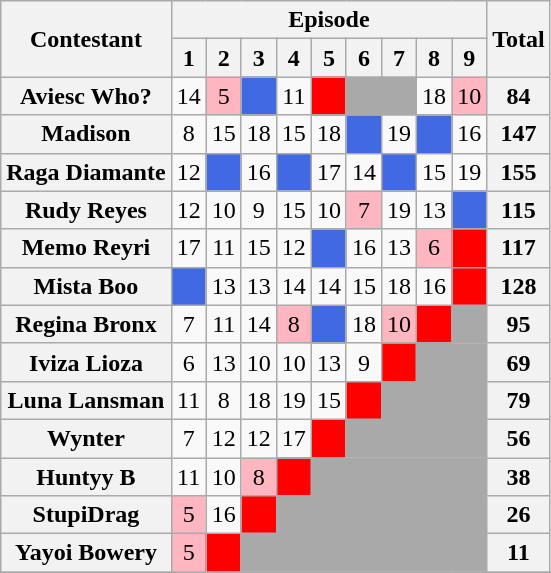<table class="wikitable" style="text-align:center;">
<tr>
<th scope="col" rowspan="2">Contestant</th>
<th scope="col" colspan="9">Episode</th>
<th scope="col" rowspan="2">Total</th>
</tr>
<tr>
<th scope="col">1</th>
<th scope="col">2</th>
<th scope="col">3</th>
<th scope="col">4</th>
<th scope="col">5</th>
<th scope="col">6</th>
<th scope="col">7</th>
<th scope="col">8</th>
<th scope="col">9</th>
</tr>
<tr>
<th scope="row">Aviesc Who?</th>
<td>14</td>
<td bgcolor="lightpink">5</td>
<td bgcolor="royalblue"></td>
<td>11</td>
<td bgcolor="red"></td>
<td bgcolor="darkgray" colspan="2"></td>
<td>18</td>
<td bgcolor="lightpink">10</td>
<th>84</th>
</tr>
<tr>
<th scope="row">Madison</th>
<td>8</td>
<td>15</td>
<td>18</td>
<td>15</td>
<td>18</td>
<td bgcolor="royalblue"></td>
<td>19</td>
<td bgcolor="royalblue"></td>
<td>16</td>
<th>147</th>
</tr>
<tr>
<th scope="row" nowrap>Raga Diamante</th>
<td>12</td>
<td bgcolor="royalblue"></td>
<td>16</td>
<td bgcolor="royalblue"></td>
<td>17</td>
<td>14</td>
<td bgcolor="royalblue"></td>
<td>15</td>
<td>19</td>
<th>155</th>
</tr>
<tr>
<th scope="row">Rudy Reyes</th>
<td>12</td>
<td>10</td>
<td>9</td>
<td>15</td>
<td>10</td>
<td bgcolor="lightpink">7</td>
<td>19</td>
<td>13</td>
<td bgcolor="royalblue"></td>
<th>115</th>
</tr>
<tr>
<th scope="row">Memo Reyri</th>
<td>17</td>
<td>11</td>
<td>15</td>
<td>12</td>
<td bgcolor="royalblue"></td>
<td>16</td>
<td>13</td>
<td bgcolor="lightpink">6</td>
<td bgcolor="red"></td>
<th>117</th>
</tr>
<tr>
<th scope="row">Mista Boo</th>
<td bgcolor="royalblue"></td>
<td>13</td>
<td>13</td>
<td>14</td>
<td>14</td>
<td>15</td>
<td>18</td>
<td>16</td>
<td bgcolor="red"></td>
<th>128</th>
</tr>
<tr>
<th scope="row">Regina Bronx</th>
<td>7</td>
<td>11</td>
<td>14</td>
<td bgcolor="lightpink">8</td>
<td bgcolor="royalblue"></td>
<td>18</td>
<td bgcolor="lightpink">10</td>
<td bgcolor="red"></td>
<td bgcolor="darkgray"></td>
<th>95</th>
</tr>
<tr>
<th scope="row">Iviza Lioza</th>
<td>6</td>
<td>13</td>
<td>10</td>
<td>10</td>
<td>13</td>
<td>9</td>
<td bgcolor="red"></td>
<td bgcolor="darkgray" colspan="2"></td>
<th>69</th>
</tr>
<tr>
<th scope="row">Luna Lansman</th>
<td>11</td>
<td>8</td>
<td>18</td>
<td>19</td>
<td>15</td>
<td bgcolor="red"></td>
<td bgcolor="darkgray" colspan="3"></td>
<th>79</th>
</tr>
<tr>
<th scope="row">Wynter</th>
<td>7</td>
<td>12</td>
<td>12</td>
<td>17</td>
<td bgcolor="red"></td>
<td bgcolor="darkgray" colspan="4"></td>
<th>56</th>
</tr>
<tr>
<th scope="row">Huntyy B</th>
<td>11</td>
<td>10</td>
<td bgcolor="lightpink">8</td>
<td bgcolor="red"></td>
<td bgcolor="darkgray" colspan="5"></td>
<th>38</th>
</tr>
<tr>
<th scope="row">StupiDrag</th>
<td bgcolor="lightpink">5</td>
<td>16</td>
<td bgcolor="red"></td>
<td bgcolor="darkgray" colspan="6"></td>
<th>26</th>
</tr>
<tr>
<th scope="row">Yayoi Bowery</th>
<td bgcolor="lightpink">5</td>
<td bgcolor="red"></td>
<td bgcolor="darkgray" colspan="7"></td>
<th>11</th>
</tr>
<tr>
</tr>
</table>
